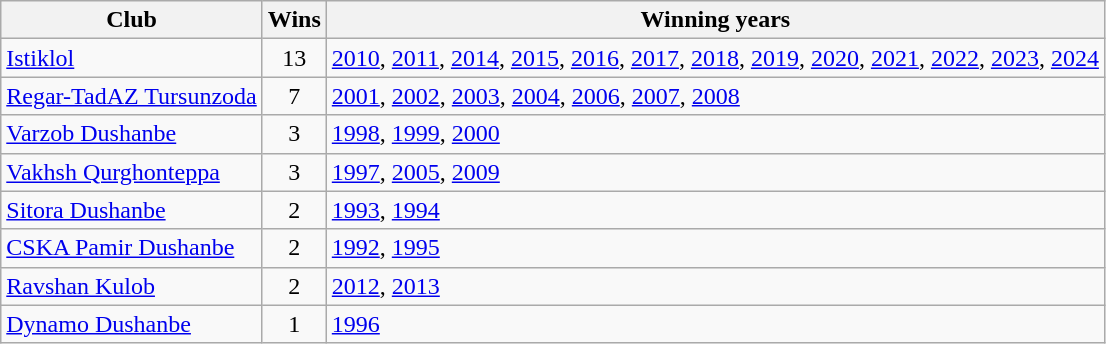<table class="wikitable">
<tr>
<th>Club</th>
<th>Wins</th>
<th>Winning years</th>
</tr>
<tr>
<td><a href='#'>Istiklol</a></td>
<td style="text-align:center">13</td>
<td><a href='#'>2010</a>, <a href='#'>2011</a>, <a href='#'>2014</a>, <a href='#'>2015</a>, <a href='#'>2016</a>, <a href='#'>2017</a>, <a href='#'>2018</a>, <a href='#'>2019</a>, <a href='#'>2020</a>, <a href='#'>2021</a>, <a href='#'>2022</a>, <a href='#'>2023</a>, <a href='#'>2024</a></td>
</tr>
<tr>
<td><a href='#'>Regar-TadAZ Tursunzoda</a></td>
<td style="text-align:center;">7</td>
<td><a href='#'>2001</a>, <a href='#'>2002</a>, <a href='#'>2003</a>, <a href='#'>2004</a>, <a href='#'>2006</a>, <a href='#'>2007</a>, <a href='#'>2008</a></td>
</tr>
<tr>
<td><a href='#'>Varzob Dushanbe</a></td>
<td style="text-align:center">3</td>
<td><a href='#'>1998</a>, <a href='#'>1999</a>, <a href='#'>2000</a></td>
</tr>
<tr>
<td><a href='#'>Vakhsh Qurghonteppa</a></td>
<td style="text-align:center">3</td>
<td><a href='#'>1997</a>, <a href='#'>2005</a>, <a href='#'>2009</a></td>
</tr>
<tr>
<td><a href='#'>Sitora Dushanbe</a></td>
<td style="text-align:center">2</td>
<td><a href='#'>1993</a>, <a href='#'>1994</a></td>
</tr>
<tr>
<td><a href='#'>CSKA Pamir Dushanbe</a></td>
<td style="text-align:center">2</td>
<td><a href='#'>1992</a>, <a href='#'>1995</a></td>
</tr>
<tr>
<td><a href='#'>Ravshan Kulob</a></td>
<td style="text-align:center">2</td>
<td><a href='#'>2012</a>, <a href='#'>2013</a></td>
</tr>
<tr>
<td><a href='#'>Dynamo Dushanbe</a></td>
<td style="text-align:center">1</td>
<td><a href='#'>1996</a></td>
</tr>
</table>
